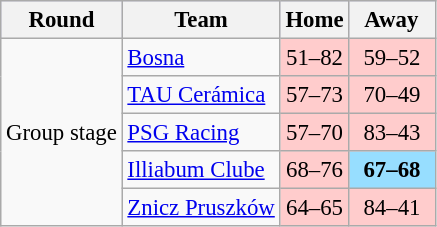<table class="wikitable" style="text-align: left; font-size:95%">
<tr bgcolor="#ccccff">
<th>Round</th>
<th>Team</th>
<th>Home</th>
<th>  Away  </th>
</tr>
<tr>
<td rowspan=5>Group stage</td>
<td> <a href='#'>Bosna</a></td>
<td align="center" bgcolor=#FFCCCC>51–82</td>
<td align="center" bgcolor=#FFCCCC>59–52</td>
</tr>
<tr>
<td> <a href='#'>TAU Cerámica</a></td>
<td align="center" bgcolor=#FFCCCC>57–73</td>
<td align="center" bgcolor=#FFCCCC>70–49</td>
</tr>
<tr>
<td> <a href='#'>PSG Racing</a></td>
<td align="center" bgcolor=#FFCCCC>57–70</td>
<td align="center" bgcolor=#FFCCCC>83–43</td>
</tr>
<tr>
<td> <a href='#'>Illiabum Clube</a></td>
<td align="center" bgcolor=#FFCCCC>68–76</td>
<td align="center" bgcolor=#97DEFF><strong>67–68</strong></td>
</tr>
<tr>
<td> <a href='#'>Znicz Pruszków</a></td>
<td align="center" bgcolor=#FFCCCC>64–65</td>
<td align="center" bgcolor=#FFCCCC>84–41</td>
</tr>
</table>
